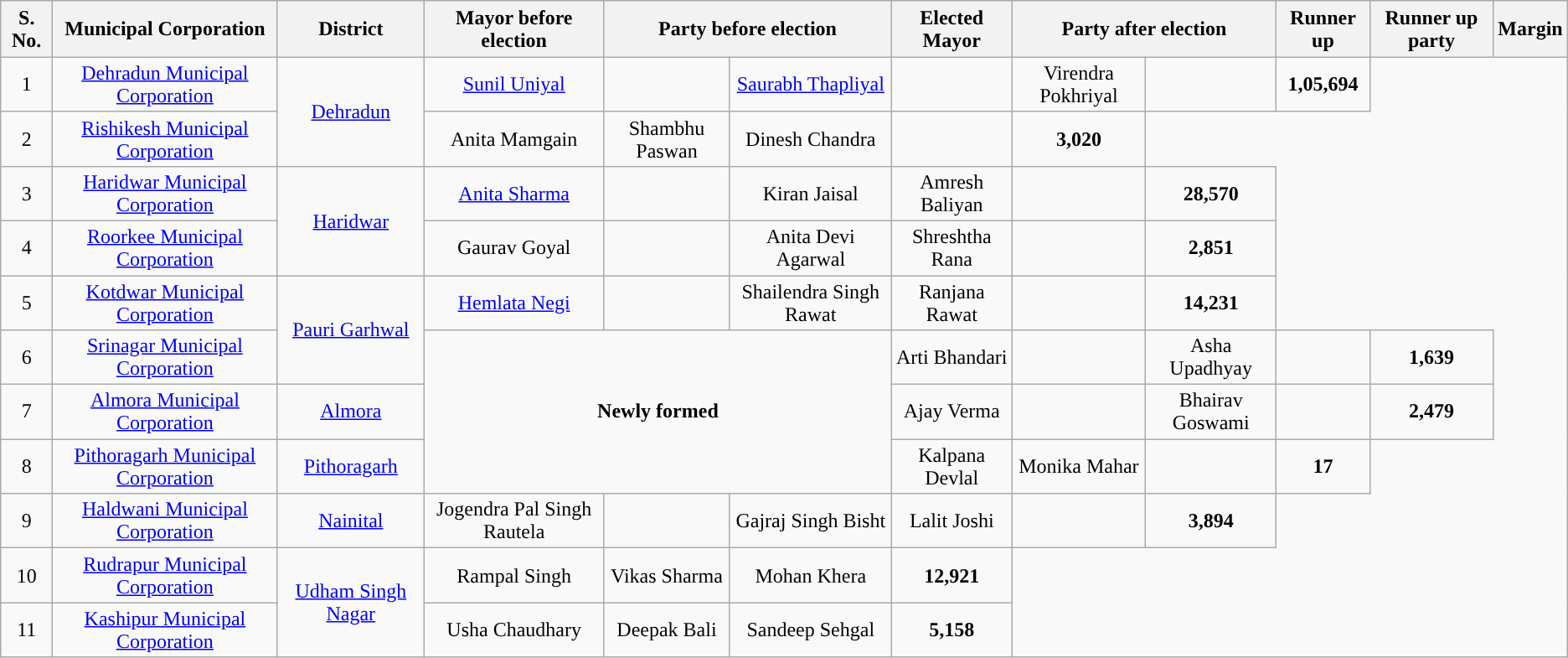<table class="wikitable sortable">
<tr style="text-align:center; height:45px;">
<th scope="col">S. No.</th>
<th>Municipal Corporation</th>
<th>District</th>
<th>Mayor before election</th>
<th colspan=2>Party before election</th>
<th>Elected Mayor</th>
<th colspan=2>Party after election</th>
<th>Runner up</th>
<th colspan=2>Runner up party</th>
<th>Margin</th>
</tr>
<tr style="text-align:center; height:30px;">
<td>1</td>
<td><a href='#'>Dehradun Municipal Corporation</a></td>
<td rowspan="2"><a href='#'>Dehradun</a></td>
<td><a href='#'>Sunil Uniyal</a></td>
<td></td>
<td><a href='#'>Saurabh Thapliyal</a></td>
<td></td>
<td>Virendra Pokhriyal</td>
<td></td>
<td style="background:"><strong>1,05,694</strong></td>
</tr>
<tr style="text-align:center; height:30px;">
<td>2</td>
<td><a href='#'>Rishikesh Municipal Corporation</a></td>
<td>Anita Mamgain</td>
<td>Shambhu Paswan</td>
<td>Dinesh Chandra</td>
<td></td>
<td style="background:"><strong>3,020</strong></td>
</tr>
<tr style="text-align:center; height:30px;">
<td>3</td>
<td><a href='#'>Haridwar Municipal Corporation</a></td>
<td rowspan="2"><a href='#'>Haridwar</a></td>
<td><a href='#'>Anita Sharma</a></td>
<td></td>
<td>Kiran Jaisal</td>
<td>Amresh Baliyan</td>
<td></td>
<td style="background:"><strong>28,570</strong></td>
</tr>
<tr style="text-align:center; height:30px;">
<td>4</td>
<td><a href='#'>Roorkee Municipal Corporation</a></td>
<td>Gaurav Goyal</td>
<td></td>
<td>Anita Devi Agarwal</td>
<td>Shreshtha Rana</td>
<td></td>
<td style="background:"><strong>2,851</strong></td>
</tr>
<tr style="text-align:center; height:30px;">
<td>5</td>
<td><a href='#'>Kotdwar Municipal Corporation</a></td>
<td rowspan="2"><a href='#'>Pauri Garhwal</a></td>
<td><a href='#'>Hemlata Negi</a></td>
<td></td>
<td>Shailendra Singh Rawat</td>
<td>Ranjana Rawat</td>
<td></td>
<td style="background:"><strong>14,231</strong></td>
</tr>
<tr style="text-align:center; height:30px;">
<td>6</td>
<td><a href='#'>Srinagar Municipal Corporation</a></td>
<td colspan="3" rowspan="3"><strong>Newly formed</strong></td>
<td>Arti Bhandari</td>
<td></td>
<td>Asha Upadhyay</td>
<td></td>
<td style="background:"><strong>1,639</strong></td>
</tr>
<tr style="text-align:center; height:30px;">
<td>7</td>
<td><a href='#'>Almora Municipal Corporation</a></td>
<td><a href='#'>Almora</a></td>
<td>Ajay Verma</td>
<td></td>
<td>Bhairav Goswami</td>
<td></td>
<td style="background:"><strong>2,479</strong></td>
</tr>
<tr style="text-align:center; height:30px;">
<td>8</td>
<td><a href='#'>Pithoragarh Municipal Corporation</a></td>
<td><a href='#'>Pithoragarh</a></td>
<td>Kalpana Devlal</td>
<td>Monika Mahar</td>
<td></td>
<td style="background:"><strong>17</strong></td>
</tr>
<tr style="text-align:center; height:30px;">
<td>9</td>
<td><a href='#'>Haldwani Municipal Corporation</a></td>
<td><a href='#'>Nainital</a></td>
<td>Jogendra Pal Singh Rautela</td>
<td></td>
<td>Gajraj Singh Bisht</td>
<td>Lalit Joshi</td>
<td></td>
<td style="background:"><strong>3,894</strong></td>
</tr>
<tr style="text-align:center; height:30px;">
<td>10</td>
<td><a href='#'>Rudrapur Municipal Corporation</a></td>
<td rowspan="2"><a href='#'>Udham Singh Nagar</a></td>
<td>Rampal Singh</td>
<td>Vikas Sharma</td>
<td>Mohan Khera</td>
<td style="background:"><strong>12,921</strong></td>
</tr>
<tr style="text-align:center; height:30px;">
<td>11</td>
<td><a href='#'>Kashipur Municipal Corporation</a></td>
<td>Usha Chaudhary</td>
<td>Deepak Bali</td>
<td>Sandeep Sehgal</td>
<td style="background:"><strong>5,158</strong></td>
</tr>
</table>
